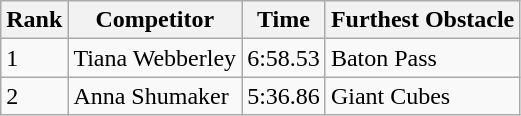<table class="wikitable sortable mw-collapsible">
<tr>
<th>Rank</th>
<th>Competitor</th>
<th>Time</th>
<th>Furthest Obstacle</th>
</tr>
<tr>
<td>1</td>
<td>Tiana Webberley</td>
<td>6:58.53</td>
<td>Baton Pass</td>
</tr>
<tr>
<td>2</td>
<td>Anna Shumaker</td>
<td>5:36.86</td>
<td>Giant Cubes</td>
</tr>
</table>
